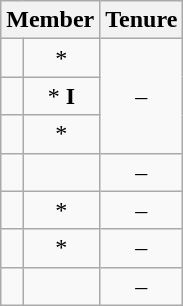<table class="wikitable sortable" style="text-align:center;">
<tr>
<th colspan="2">Member</th>
<th>Tenure</th>
</tr>
<tr>
<td></td>
<td>*</td>
<td rowspan=3>–</td>
</tr>
<tr>
<td></td>
<td>* <strong>I</strong></td>
</tr>
<tr>
<td></td>
<td>*</td>
</tr>
<tr>
<td></td>
<td></td>
<td>–</td>
</tr>
<tr>
<td></td>
<td>*</td>
<td>–</td>
</tr>
<tr>
<td></td>
<td>*</td>
<td>–</td>
</tr>
<tr>
<td></td>
<td></td>
<td>–</td>
</tr>
</table>
